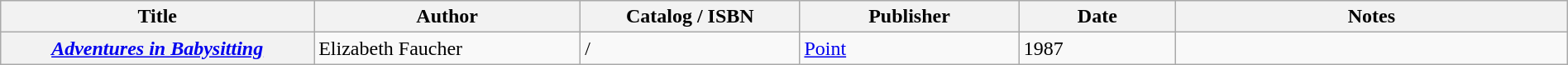<table class="wikitable sortable" style="width:100%;">
<tr>
<th width=20%>Title</th>
<th width=17%>Author</th>
<th width=14%>Catalog / ISBN</th>
<th width=14%>Publisher</th>
<th width=10%>Date</th>
<th width=25%>Notes</th>
</tr>
<tr>
<th><em><a href='#'>Adventures in Babysitting</a></em></th>
<td>Elizabeth Faucher</td>
<td> / </td>
<td><a href='#'>Point</a></td>
<td>1987</td>
<td></td>
</tr>
</table>
